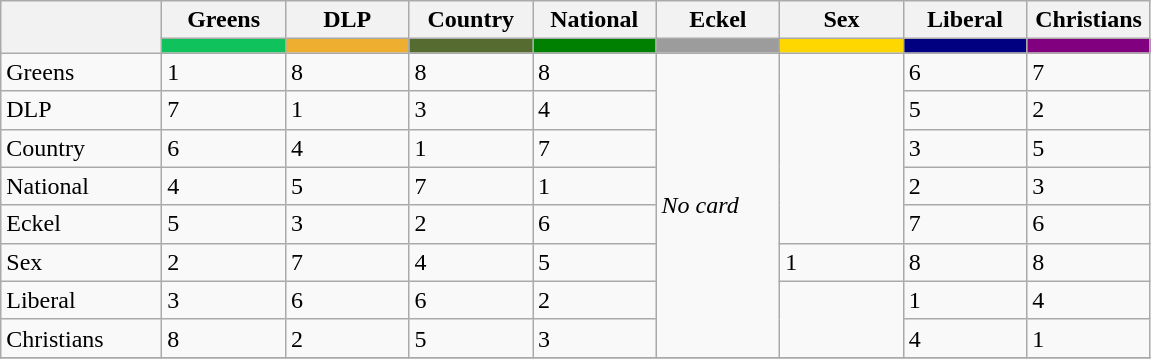<table class="wikitable">
<tr>
<th width="100px" rowspan="2"></th>
<th !  width="75px">Greens</th>
<th ! width="75px">DLP</th>
<th !  width="75px">Country</th>
<th ! width="75px">National</th>
<th !  width="75px">Eckel</th>
<th ! width="75px">Sex</th>
<th !  width="75px">Liberal</th>
<th ! width="75px">Christians</th>
</tr>
<tr>
<th style="height:2px; background:#10C25B;"></th>
<th style="background:#EEAF30;"></th>
<th style="background:#556B2F;"></th>
<th style="background:#008000;"></th>
<th style="background:#9C9C9C;"></th>
<th style="background:#FFD700;"></th>
<th style="background:#000080;"></th>
<th style="background:#800080;"></th>
</tr>
<tr>
<td>Greens</td>
<td>1</td>
<td>8</td>
<td>8</td>
<td>8</td>
<td rowspan="8"><div><em>No card</em></div></td>
<td rowspan="5"></td>
<td>6</td>
<td>7</td>
</tr>
<tr>
<td>DLP</td>
<td>7</td>
<td>1</td>
<td>3</td>
<td>4</td>
<td>5</td>
<td>2</td>
</tr>
<tr>
<td>Country</td>
<td>6</td>
<td>4</td>
<td>1</td>
<td>7</td>
<td>3</td>
<td>5</td>
</tr>
<tr>
<td>National</td>
<td>4</td>
<td>5</td>
<td>7</td>
<td>1</td>
<td>2</td>
<td>3</td>
</tr>
<tr>
<td>Eckel</td>
<td>5</td>
<td>3</td>
<td>2</td>
<td>6</td>
<td>7</td>
<td>6</td>
</tr>
<tr>
<td>Sex</td>
<td>2</td>
<td>7</td>
<td>4</td>
<td>5</td>
<td>1</td>
<td>8</td>
<td>8</td>
</tr>
<tr>
<td>Liberal</td>
<td>3</td>
<td>6</td>
<td>6</td>
<td>2</td>
<td rowspan="2"></td>
<td>1</td>
<td>4</td>
</tr>
<tr>
<td>Christians</td>
<td>8</td>
<td>2</td>
<td>5</td>
<td>3</td>
<td>4</td>
<td>1</td>
</tr>
<tr>
</tr>
</table>
